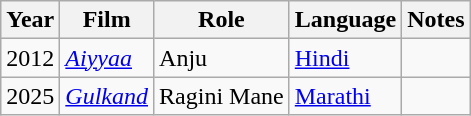<table class="wikitable">
<tr>
<th>Year</th>
<th>Film</th>
<th>Role</th>
<th>Language</th>
<th>Notes</th>
</tr>
<tr>
<td>2012</td>
<td><em><a href='#'>Aiyyaa</a></em></td>
<td>Anju</td>
<td><a href='#'>Hindi</a></td>
<td></td>
</tr>
<tr>
<td>2025</td>
<td><em><a href='#'>Gulkand</a></em></td>
<td>Ragini Mane</td>
<td><a href='#'>Marathi</a></td>
<td></td>
</tr>
</table>
